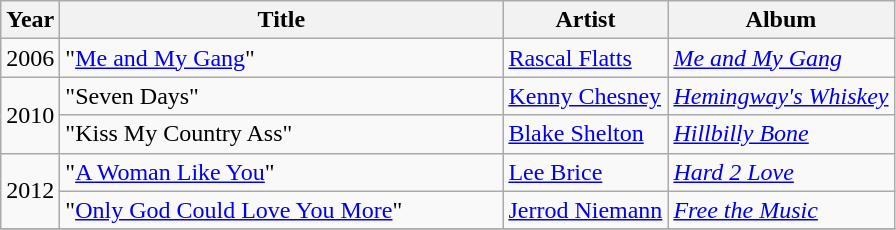<table class="wikitable plainrowheaders">
<tr>
<th>Year</th>
<th style="width:18em;">Title</th>
<th>Artist</th>
<th>Album</th>
</tr>
<tr>
<td>2006</td>
<td>"<a href='#'>Me and My Gang</a>"</td>
<td><a href='#'>Rascal Flatts</a></td>
<td><em><a href='#'>Me and My Gang</a></em></td>
</tr>
<tr>
<td rowspan=2>2010</td>
<td>"Seven Days"</td>
<td><a href='#'>Kenny Chesney</a></td>
<td><em><a href='#'>Hemingway's Whiskey</a></em></td>
</tr>
<tr>
<td>"Kiss My Country Ass"</td>
<td><a href='#'>Blake Shelton</a></td>
<td><em><a href='#'>Hillbilly Bone</a></em></td>
</tr>
<tr>
<td rowspan=2>2012</td>
<td>"<a href='#'>A Woman Like You</a>"</td>
<td><a href='#'>Lee Brice</a></td>
<td><em><a href='#'>Hard 2 Love</a></em></td>
</tr>
<tr>
<td>"<a href='#'>Only God Could Love You More</a>"</td>
<td><a href='#'>Jerrod Niemann</a></td>
<td><em><a href='#'>Free the Music</a></em></td>
</tr>
<tr>
</tr>
</table>
